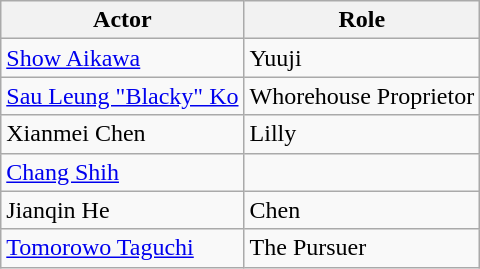<table class="wikitable">
<tr>
<th>Actor</th>
<th>Role</th>
</tr>
<tr>
<td><a href='#'>Show Aikawa</a></td>
<td>Yuuji</td>
</tr>
<tr>
<td><a href='#'>Sau Leung "Blacky" Ko</a></td>
<td>Whorehouse Proprietor</td>
</tr>
<tr>
<td>Xianmei Chen</td>
<td>Lilly</td>
</tr>
<tr>
<td><a href='#'>Chang Shih</a></td>
<td></td>
</tr>
<tr>
<td>Jianqin He</td>
<td>Chen</td>
</tr>
<tr>
<td><a href='#'>Tomorowo Taguchi</a></td>
<td>The Pursuer</td>
</tr>
</table>
